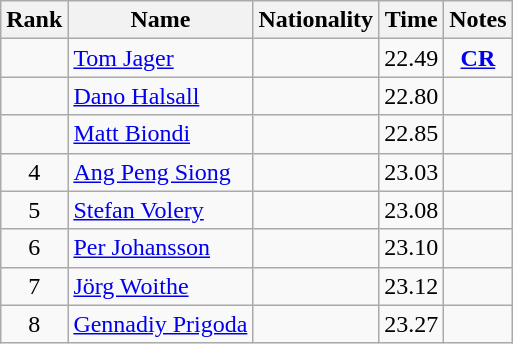<table class="wikitable sortable" style="text-align:center">
<tr>
<th>Rank</th>
<th>Name</th>
<th>Nationality</th>
<th>Time</th>
<th>Notes</th>
</tr>
<tr>
<td></td>
<td align=left><a href='#'>Tom Jager</a></td>
<td align=left></td>
<td>22.49</td>
<td><strong><a href='#'>CR</a></strong></td>
</tr>
<tr>
<td></td>
<td align=left><a href='#'>Dano Halsall</a></td>
<td align=left></td>
<td>22.80</td>
<td></td>
</tr>
<tr>
<td></td>
<td align=left><a href='#'>Matt Biondi</a></td>
<td align=left></td>
<td>22.85</td>
<td></td>
</tr>
<tr>
<td>4</td>
<td align=left><a href='#'>Ang Peng Siong</a></td>
<td align=left></td>
<td>23.03</td>
<td></td>
</tr>
<tr>
<td>5</td>
<td align=left><a href='#'>Stefan Volery</a></td>
<td align=left></td>
<td>23.08</td>
<td></td>
</tr>
<tr>
<td>6</td>
<td align=left><a href='#'>Per Johansson</a></td>
<td align=left></td>
<td>23.10</td>
<td></td>
</tr>
<tr>
<td>7</td>
<td align=left><a href='#'>Jörg Woithe</a></td>
<td align=left></td>
<td>23.12</td>
<td></td>
</tr>
<tr>
<td>8</td>
<td align=left><a href='#'>Gennadiy Prigoda</a></td>
<td align=left></td>
<td>23.27</td>
<td></td>
</tr>
</table>
